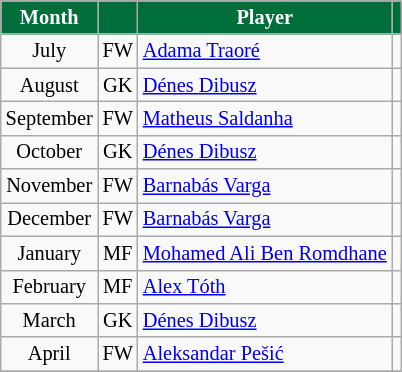<table class="wikitable" style="text-align:center; font-size:85%;">
<tr>
<th style="background-color:#006e3b; color:#ffffff;">Month</th>
<th style="background-color:#006e3b; color:#ffffff;"></th>
<th style="background-color:#006e3b; color:#ffffff;">Player</th>
<th style="background-color:#006e3b; color:#ffffff;" class="unsortable"></th>
</tr>
<tr>
<td>July</td>
<td>FW</td>
<td style="text-align:left;" data-sort-value="Traore"> <a href='#'>Adama Traoré</a></td>
<td></td>
</tr>
<tr>
<td>August</td>
<td>GK</td>
<td style="text-align:left;" data-sort-value="Dibusz"> <a href='#'>Dénes Dibusz</a></td>
<td></td>
</tr>
<tr>
<td>September</td>
<td>FW</td>
<td style="text-align:left;" data-sort-value="Saldanha"> <a href='#'>Matheus Saldanha</a></td>
<td></td>
</tr>
<tr>
<td>October</td>
<td>GK</td>
<td style="text-align:left;" data-sort-value="Dibusz"> <a href='#'>Dénes Dibusz</a></td>
<td></td>
</tr>
<tr>
<td>November</td>
<td>FW</td>
<td style="text-align:left;" data-sort-value="VargaB"> <a href='#'>Barnabás Varga</a></td>
<td></td>
</tr>
<tr>
<td>December</td>
<td>FW</td>
<td style="text-align:left;" data-sort-value="VargaB"> <a href='#'>Barnabás Varga</a></td>
<td></td>
</tr>
<tr>
<td>January</td>
<td>MF</td>
<td style="text-align:left;" data-sort-value="BenRomdhane"> <a href='#'>Mohamed Ali Ben Romdhane</a></td>
<td></td>
</tr>
<tr>
<td>February</td>
<td>MF</td>
<td style="text-align:left;" data-sort-value="TothA"> <a href='#'>Alex Tóth</a></td>
<td></td>
</tr>
<tr>
<td>March</td>
<td>GK</td>
<td style="text-align:left;" data-sort-value="Dibusz"> <a href='#'>Dénes Dibusz</a></td>
<td></td>
</tr>
<tr>
<td>April</td>
<td>FW</td>
<td style="text-align:left;" data-sort-value="Pesic"> <a href='#'>Aleksandar Pešić</a></td>
<td></td>
</tr>
<tr>
</tr>
</table>
